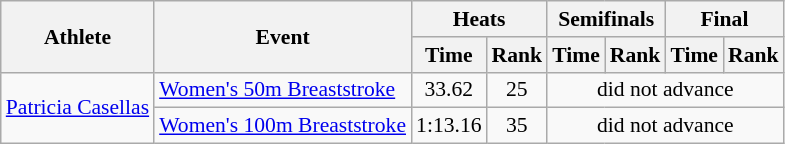<table class=wikitable style="font-size:90%">
<tr>
<th rowspan="2">Athlete</th>
<th rowspan="2">Event</th>
<th colspan="2">Heats</th>
<th colspan="2">Semifinals</th>
<th colspan="2">Final</th>
</tr>
<tr>
<th>Time</th>
<th>Rank</th>
<th>Time</th>
<th>Rank</th>
<th>Time</th>
<th>Rank</th>
</tr>
<tr>
<td rowspan="2"><a href='#'>Patricia Casellas</a></td>
<td><a href='#'>Women's 50m Breaststroke</a></td>
<td align=center>33.62</td>
<td align=center>25</td>
<td align=center colspan=4>did not advance</td>
</tr>
<tr>
<td><a href='#'>Women's 100m Breaststroke</a></td>
<td align=center>1:13.16</td>
<td align=center>35</td>
<td align=center colspan=4>did not advance</td>
</tr>
</table>
